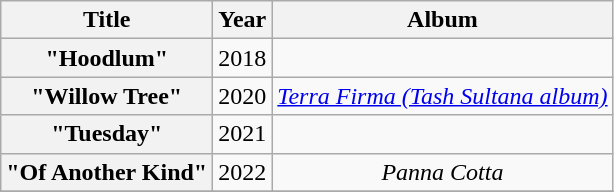<table class="wikitable plainrowheaders" style="text-align:center;">
<tr>
<th>Title</th>
<th>Year</th>
<th>Album</th>
</tr>
<tr>
<th scope="row">"Hoodlum"<br></th>
<td>2018</td>
<td></td>
</tr>
<tr>
<th scope="row">"Willow Tree"<br></th>
<td>2020</td>
<td><em><a href='#'>Terra Firma (Tash Sultana album)</a></em></td>
</tr>
<tr>
<th scope="row">"Tuesday"<br></th>
<td>2021</td>
<td></td>
</tr>
<tr>
<th scope="row">"Of Another Kind"<br></th>
<td>2022</td>
<td><em>Panna Cotta</em></td>
</tr>
<tr>
</tr>
</table>
